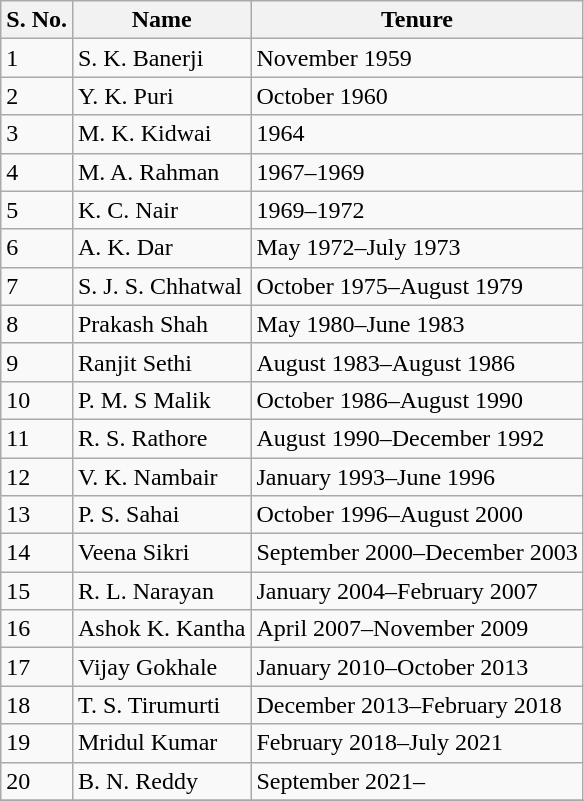<table class="wikitable">
<tr>
<th>S. No.</th>
<th>Name</th>
<th>Tenure</th>
</tr>
<tr>
<td>1</td>
<td>S. K. Banerji</td>
<td>November 1959</td>
</tr>
<tr>
<td>2</td>
<td>Y. K. Puri</td>
<td>October 1960</td>
</tr>
<tr>
<td>3</td>
<td>M. K. Kidwai</td>
<td>1964</td>
</tr>
<tr>
<td>4</td>
<td>M. A. Rahman</td>
<td>1967–1969</td>
</tr>
<tr>
<td>5</td>
<td>K. C. Nair</td>
<td>1969–1972</td>
</tr>
<tr>
<td>6</td>
<td>A. K. Dar</td>
<td>May 1972–July 1973</td>
</tr>
<tr>
<td>7</td>
<td>S. J. S. Chhatwal</td>
<td>October 1975–August 1979</td>
</tr>
<tr>
<td>8</td>
<td>Prakash Shah</td>
<td>May 1980–June 1983</td>
</tr>
<tr>
<td>9</td>
<td>Ranjit Sethi</td>
<td>August 1983–August 1986</td>
</tr>
<tr>
<td>10</td>
<td>P. M. S Malik</td>
<td>October 1986–August 1990</td>
</tr>
<tr>
<td>11</td>
<td>R. S. Rathore</td>
<td>August 1990–December 1992</td>
</tr>
<tr>
<td>12</td>
<td>V. K. Nambair</td>
<td>January 1993–June 1996</td>
</tr>
<tr>
<td>13</td>
<td>P. S. Sahai</td>
<td>October 1996–August 2000</td>
</tr>
<tr>
<td>14</td>
<td>Veena Sikri</td>
<td>September 2000–December 2003</td>
</tr>
<tr>
<td>15</td>
<td>R. L. Narayan</td>
<td>January 2004–February 2007</td>
</tr>
<tr>
<td>16</td>
<td>Ashok K. Kantha</td>
<td>April 2007–November 2009</td>
</tr>
<tr>
<td>17</td>
<td>Vijay Gokhale</td>
<td>January 2010–October 2013</td>
</tr>
<tr>
<td>18</td>
<td>T. S. Tirumurti</td>
<td>December 2013–February 2018</td>
</tr>
<tr>
<td>19</td>
<td>Mridul Kumar</td>
<td>February 2018–July 2021</td>
</tr>
<tr>
<td>20</td>
<td>B. N. Reddy</td>
<td>September 2021–</td>
</tr>
<tr>
</tr>
</table>
